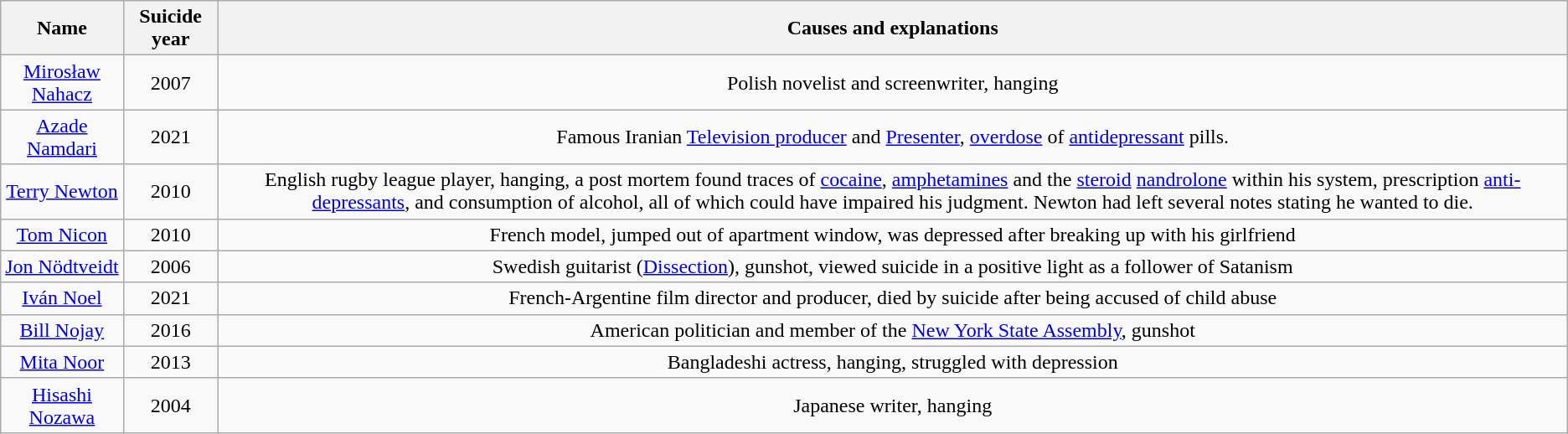<table class="wikitable sortable" style="text-align: center;">
<tr>
<th>Name</th>
<th>Suicide year</th>
<th>Causes and explanations</th>
</tr>
<tr>
<td><a href='#'>Mirosław Nahacz</a></td>
<td>2007</td>
<td>Polish novelist and screenwriter, hanging</td>
</tr>
<tr>
<td><a href='#'>Azade Namdari</a></td>
<td>2021</td>
<td>Famous Iranian <a href='#'>Television producer</a> and <a href='#'>Presenter</a>, <a href='#'>overdose</a> of <a href='#'>antidepressant</a> pills.</td>
</tr>
<tr>
<td><a href='#'>Terry Newton</a></td>
<td>2010</td>
<td>English rugby league player, hanging, a post mortem found traces of <a href='#'>cocaine</a>, <a href='#'>amphetamines</a> and the <a href='#'>steroid</a> <a href='#'>nandrolone</a> within his system, prescription <a href='#'>anti-depressants</a>, and consumption of alcohol, all of which could have impaired his judgment. Newton had left several notes stating he wanted to die.</td>
</tr>
<tr>
<td><a href='#'>Tom Nicon</a></td>
<td>2010</td>
<td>French model, jumped out of apartment window, was depressed after breaking up with his girlfriend</td>
</tr>
<tr>
<td><a href='#'>Jon Nödtveidt</a></td>
<td>2006</td>
<td>Swedish guitarist (<a href='#'>Dissection</a>), gunshot, viewed suicide in a positive light as a follower of Satanism</td>
</tr>
<tr>
<td><a href='#'>Iván Noel</a></td>
<td>2021</td>
<td>French-Argentine film director and producer, died by suicide after being accused of child abuse</td>
</tr>
<tr>
<td><a href='#'>Bill Nojay</a></td>
<td>2016</td>
<td>American politician and member of the <a href='#'>New York State Assembly</a>, gunshot</td>
</tr>
<tr>
<td><a href='#'>Mita Noor</a></td>
<td>2013</td>
<td>Bangladeshi actress, hanging, struggled with depression</td>
</tr>
<tr>
<td><a href='#'>Hisashi Nozawa</a></td>
<td>2004</td>
<td>Japanese writer, hanging</td>
</tr>
</table>
